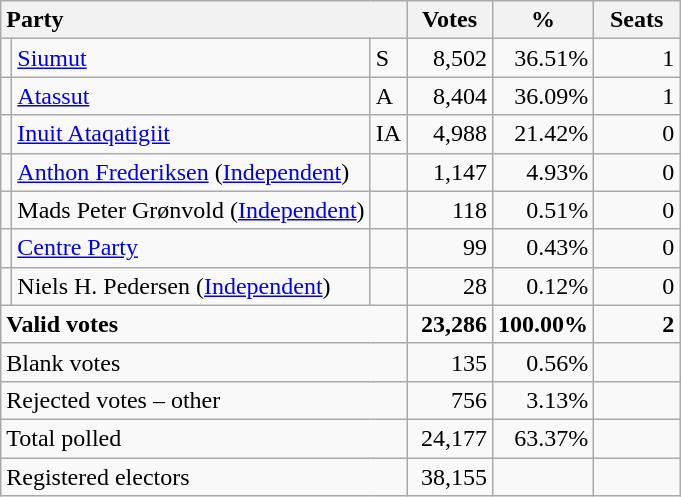<table class="wikitable" border="1" style="text-align:right;">
<tr>
<th style="text-align:left;" valign=bottom colspan=3>Party</th>
<th align=center valign=bottom width="50">Votes</th>
<th align=center valign=bottom width="50">%</th>
<th align=center valign=bottom width="50">Seats</th>
</tr>
<tr>
<td></td>
<td align=left><a href='#'>Siumut</a></td>
<td align=left>S</td>
<td>8,502</td>
<td>36.51%</td>
<td>1</td>
</tr>
<tr>
<td></td>
<td align=left><a href='#'>Atassut</a></td>
<td align=left>A</td>
<td>8,404</td>
<td>36.09%</td>
<td>1</td>
</tr>
<tr>
<td></td>
<td align=left><a href='#'>Inuit Ataqatigiit</a></td>
<td align=left>IA</td>
<td>4,988</td>
<td>21.42%</td>
<td>0</td>
</tr>
<tr>
<td></td>
<td align=left><a href='#'>Anthon Frederiksen</a> (<a href='#'>Independent</a>)</td>
<td></td>
<td>1,147</td>
<td>4.93%</td>
<td>0</td>
</tr>
<tr>
<td></td>
<td align=left>Mads Peter Grønvold (<a href='#'>Independent</a>)</td>
<td></td>
<td>118</td>
<td>0.51%</td>
<td>0</td>
</tr>
<tr>
<td></td>
<td align=left><a href='#'>Centre Party</a></td>
<td></td>
<td>99</td>
<td>0.43%</td>
<td>0</td>
</tr>
<tr>
<td></td>
<td align=left>Niels H. Pedersen (<a href='#'>Independent</a>)</td>
<td></td>
<td>28</td>
<td>0.12%</td>
<td>0</td>
</tr>
<tr style="font-weight:bold">
<td align=left colspan=3>Valid votes</td>
<td>23,286</td>
<td>100.00%</td>
<td>2</td>
</tr>
<tr>
<td align=left colspan=3>Blank votes</td>
<td>135</td>
<td>0.56%</td>
<td></td>
</tr>
<tr>
<td align=left colspan=3>Rejected votes – other</td>
<td>756</td>
<td>3.13%</td>
<td></td>
</tr>
<tr>
<td align=left colspan=3>Total polled</td>
<td>24,177</td>
<td>63.37%</td>
<td></td>
</tr>
<tr>
<td align=left colspan=3>Registered electors</td>
<td>38,155</td>
<td></td>
<td></td>
</tr>
</table>
